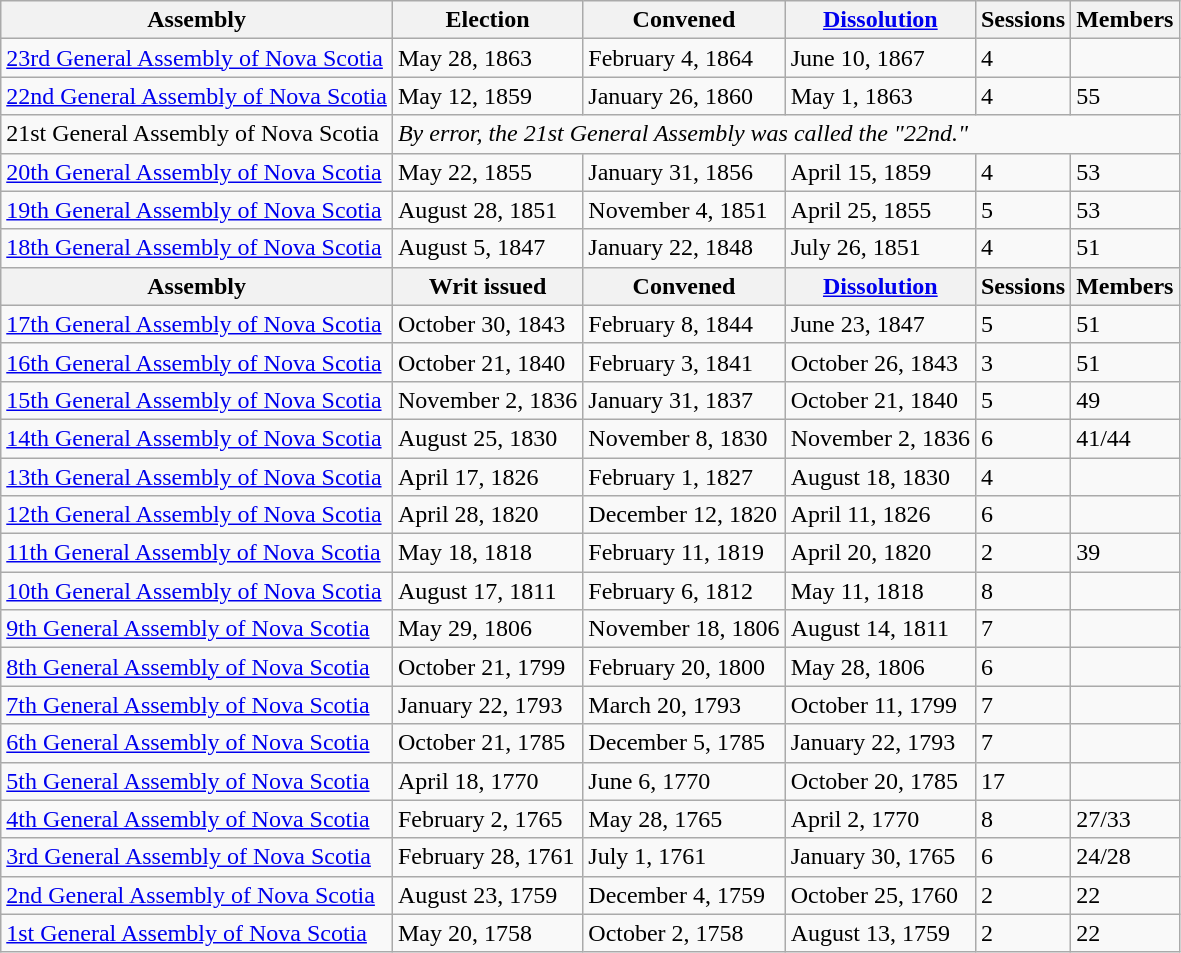<table class="wikitable">
<tr>
<th>Assembly</th>
<th>Election</th>
<th>Convened</th>
<th><a href='#'>Dissolution</a></th>
<th>Sessions</th>
<th>Members</th>
</tr>
<tr>
<td><a href='#'>23rd General Assembly of Nova Scotia</a></td>
<td>May 28, 1863</td>
<td>February 4, 1864</td>
<td>June 10, 1867</td>
<td>4</td>
<td></td>
</tr>
<tr>
<td><a href='#'>22nd General Assembly of Nova Scotia</a></td>
<td>May 12, 1859</td>
<td>January 26, 1860</td>
<td>May 1, 1863</td>
<td>4</td>
<td>55</td>
</tr>
<tr>
<td>21st General Assembly of Nova Scotia</td>
<td ColSpan=5><em>By error, the 21st General Assembly was called the "22nd."</em></td>
</tr>
<tr>
<td><a href='#'>20th General Assembly of Nova Scotia</a></td>
<td>May 22, 1855</td>
<td>January 31, 1856</td>
<td>April 15, 1859</td>
<td>4</td>
<td>53</td>
</tr>
<tr>
<td><a href='#'>19th General Assembly of Nova Scotia</a></td>
<td>August 28, 1851</td>
<td>November 4, 1851</td>
<td>April 25, 1855</td>
<td>5</td>
<td>53</td>
</tr>
<tr>
<td><a href='#'>18th General Assembly of Nova Scotia</a></td>
<td>August 5, 1847</td>
<td>January 22, 1848</td>
<td>July 26, 1851</td>
<td>4</td>
<td>51</td>
</tr>
<tr>
<th>Assembly</th>
<th>Writ issued</th>
<th>Convened</th>
<th><a href='#'>Dissolution</a></th>
<th>Sessions</th>
<th>Members</th>
</tr>
<tr>
<td><a href='#'>17th General Assembly of Nova Scotia</a></td>
<td>October 30, 1843</td>
<td>February 8, 1844</td>
<td>June 23, 1847</td>
<td>5</td>
<td>51</td>
</tr>
<tr>
<td><a href='#'>16th General Assembly of Nova Scotia</a></td>
<td>October 21, 1840</td>
<td>February 3, 1841</td>
<td>October 26, 1843</td>
<td>3</td>
<td>51</td>
</tr>
<tr>
<td><a href='#'>15th General Assembly of Nova Scotia</a></td>
<td>November 2, 1836</td>
<td>January 31, 1837</td>
<td>October 21, 1840</td>
<td>5</td>
<td>49</td>
</tr>
<tr>
<td><a href='#'>14th General Assembly of Nova Scotia</a></td>
<td>August 25, 1830</td>
<td>November 8, 1830</td>
<td>November 2, 1836</td>
<td>6</td>
<td>41/44</td>
</tr>
<tr>
<td><a href='#'>13th General Assembly of Nova Scotia</a></td>
<td>April 17, 1826</td>
<td>February 1, 1827</td>
<td>August 18, 1830</td>
<td>4</td>
<td></td>
</tr>
<tr>
<td><a href='#'>12th General Assembly of Nova Scotia</a></td>
<td>April 28, 1820</td>
<td>December 12, 1820</td>
<td>April 11, 1826</td>
<td>6</td>
<td></td>
</tr>
<tr>
<td><a href='#'>11th General Assembly of Nova Scotia</a></td>
<td>May 18, 1818</td>
<td>February 11, 1819</td>
<td>April 20, 1820</td>
<td>2</td>
<td>39</td>
</tr>
<tr>
<td><a href='#'>10th General Assembly of Nova Scotia</a></td>
<td>August 17, 1811</td>
<td>February 6, 1812</td>
<td>May 11, 1818</td>
<td>8</td>
<td></td>
</tr>
<tr>
<td><a href='#'>9th General Assembly of Nova Scotia</a></td>
<td>May 29, 1806</td>
<td>November 18, 1806</td>
<td>August 14, 1811</td>
<td>7</td>
<td></td>
</tr>
<tr>
<td><a href='#'>8th General Assembly of Nova Scotia</a></td>
<td>October 21, 1799</td>
<td>February 20, 1800</td>
<td>May 28, 1806</td>
<td>6</td>
<td></td>
</tr>
<tr>
<td><a href='#'>7th General Assembly of Nova Scotia</a></td>
<td>January 22, 1793</td>
<td>March 20, 1793</td>
<td>October 11, 1799</td>
<td>7</td>
<td></td>
</tr>
<tr>
<td><a href='#'>6th General Assembly of Nova Scotia</a></td>
<td>October 21, 1785</td>
<td>December 5, 1785</td>
<td>January 22, 1793</td>
<td>7</td>
<td></td>
</tr>
<tr>
<td><a href='#'>5th General Assembly of Nova Scotia</a></td>
<td>April 18, 1770</td>
<td>June 6, 1770</td>
<td>October 20, 1785</td>
<td>17</td>
<td></td>
</tr>
<tr>
<td><a href='#'>4th General Assembly of Nova Scotia</a></td>
<td>February 2, 1765</td>
<td>May 28, 1765</td>
<td>April 2, 1770</td>
<td>8</td>
<td>27/33</td>
</tr>
<tr>
<td><a href='#'>3rd General Assembly of Nova Scotia</a></td>
<td>February 28, 1761</td>
<td>July 1, 1761</td>
<td>January 30, 1765</td>
<td>6</td>
<td>24/28</td>
</tr>
<tr>
<td><a href='#'>2nd General Assembly of Nova Scotia</a></td>
<td>August 23, 1759</td>
<td>December 4, 1759</td>
<td>October 25, 1760</td>
<td>2</td>
<td>22</td>
</tr>
<tr>
<td><a href='#'>1st General Assembly of Nova Scotia</a></td>
<td>May 20, 1758</td>
<td>October 2, 1758</td>
<td>August 13, 1759</td>
<td>2</td>
<td>22</td>
</tr>
</table>
